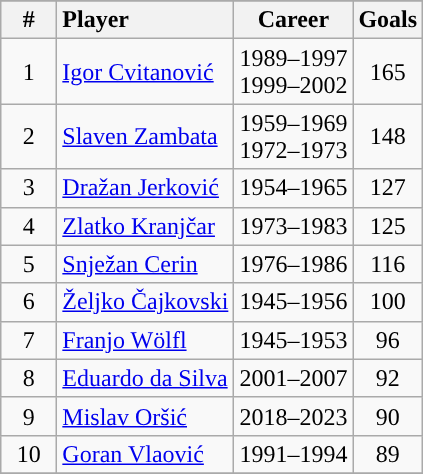<table class="wikitable" style="text-align:center;">
<tr>
</tr>
<tr>
<th width=30px>#</th>
<th style="text-align:left">Player</th>
<th>Career</th>
<th width=30px>Goals</th>
</tr>
<tr>
<td>1</td>
<td align="left"><a href='#'>Igor Cvitanović</a></td>
<td>1989–1997<br>1999–2002</td>
<td>165</td>
</tr>
<tr>
<td>2</td>
<td align="left"><a href='#'>Slaven Zambata</a></td>
<td>1959–1969<br>1972–1973</td>
<td>148</td>
</tr>
<tr>
<td>3</td>
<td align="left"><a href='#'>Dražan Jerković</a></td>
<td>1954–1965</td>
<td>127</td>
</tr>
<tr>
<td>4</td>
<td align="left"><a href='#'>Zlatko Kranjčar</a></td>
<td>1973–1983</td>
<td>125</td>
</tr>
<tr>
<td>5</td>
<td align="left"><a href='#'>Snježan Cerin</a></td>
<td>1976–1986</td>
<td>116</td>
</tr>
<tr>
<td>6</td>
<td align="left"><a href='#'>Željko Čajkovski</a></td>
<td>1945–1956</td>
<td>100</td>
</tr>
<tr>
<td>7</td>
<td align="left"><a href='#'>Franjo Wölfl</a></td>
<td>1945–1953</td>
<td>96</td>
</tr>
<tr>
<td>8</td>
<td align="left"><a href='#'>Eduardo da Silva</a></td>
<td>2001–2007</td>
<td>92</td>
</tr>
<tr>
<td>9</td>
<td align="left"><a href='#'>Mislav Oršić</a></td>
<td>2018–2023</td>
<td>90</td>
</tr>
<tr>
<td>10</td>
<td align="left"><a href='#'>Goran Vlaović</a></td>
<td>1991–1994</td>
<td>89</td>
</tr>
<tr>
</tr>
</table>
